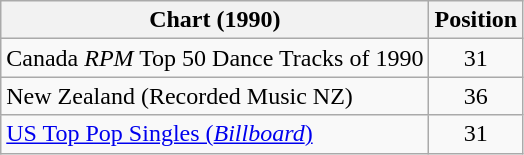<table class="wikitable sortable">
<tr>
<th>Chart (1990)</th>
<th>Position</th>
</tr>
<tr>
<td>Canada <em>RPM</em> Top 50 Dance Tracks of 1990</td>
<td align="center">31</td>
</tr>
<tr>
<td align="left">New Zealand (Recorded Music NZ)</td>
<td align="center">36</td>
</tr>
<tr>
<td><a href='#'>US Top Pop Singles (<em>Billboard</em>)</a></td>
<td style="text-align:center;">31</td>
</tr>
</table>
